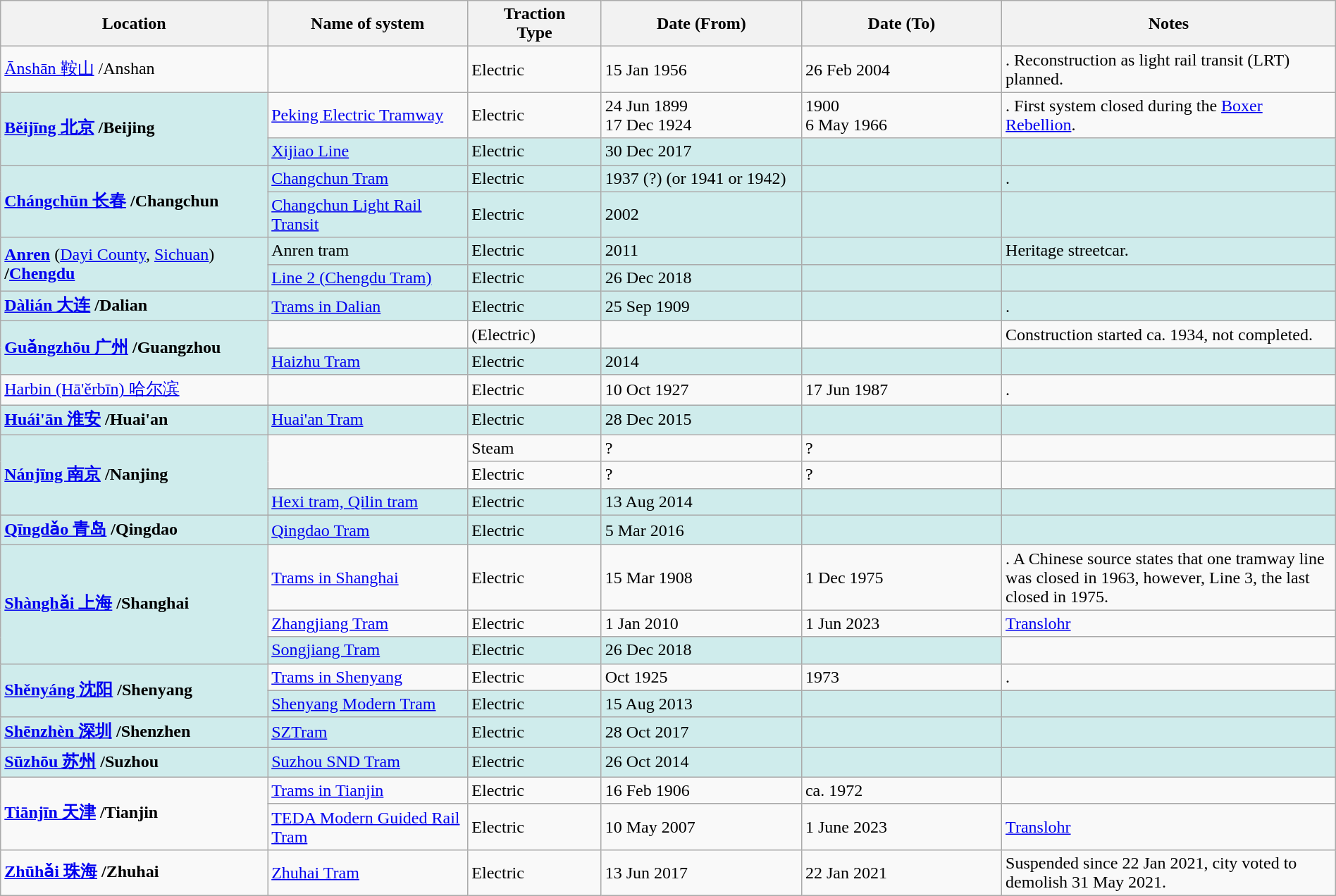<table class="wikitable" width="100%">
<tr>
<th width=20%>Location</th>
<th width=15%>Name of system</th>
<th width=10%>Traction<br>Type</th>
<th width=15%>Date (From)</th>
<th width=15%>Date (To)</th>
<th width=25%>Notes</th>
</tr>
<tr>
<td><a href='#'>Ānshān 鞍山</a> /Anshan</td>
<td> </td>
<td>Electric</td>
<td>15 Jan 1956</td>
<td>26 Feb 2004</td>
<td>. Reconstruction as light rail transit (LRT) planned.</td>
</tr>
<tr>
<td rowspan="2" style="background:#CFECEC"><strong><a href='#'>Běijīng 北京</a> /Beijing</strong></td>
<td><a href='#'>Peking Electric Tramway</a></td>
<td>Electric</td>
<td>24 Jun 1899<br>17 Dec 1924</td>
<td>1900<br>6 May 1966</td>
<td>. First system closed during the <a href='#'>Boxer Rebellion</a>.</td>
</tr>
<tr>
<td style="background:#CFECEC"><a href='#'>Xijiao Line</a></td>
<td style="background:#CFECEC">Electric</td>
<td style="background:#CFECEC">30 Dec 2017</td>
<td style="background:#CFECEC"></td>
<td style="background:#CFECEC"></td>
</tr>
<tr>
<td rowspan="2" style="background:#CFECEC"><strong><a href='#'>Chángchūn 长春</a> /Changchun</strong></td>
<td style="background:#CFECEC"><a href='#'>Changchun Tram</a></td>
<td style="background:#CFECEC">Electric</td>
<td style="background:#CFECEC">1937 (?) (or 1941 or 1942)</td>
<td style="background:#CFECEC"></td>
<td style="background:#CFECEC">.</td>
</tr>
<tr>
<td style="background:#CFECEC"><a href='#'>Changchun Light Rail Transit</a></td>
<td style="background:#CFECEC">Electric</td>
<td style="background:#CFECEC">2002</td>
<td style="background:#CFECEC"></td>
<td style="background:#CFECEC"> </td>
</tr>
<tr>
<td rowspan="2" style="background:#CFECEC"><strong><a href='#'>Anren</a> </strong>(<a href='#'>Dayi County</a>, <a href='#'>Sichuan</a>)<strong> /<a href='#'>Chengdu</a></strong></td>
<td style="background:#CFECEC">Anren tram</td>
<td style="background:#CFECEC">Electric</td>
<td style="background:#CFECEC">2011</td>
<td style="background:#CFECEC"></td>
<td style="background:#CFECEC">Heritage streetcar.</td>
</tr>
<tr>
<td style="background:#CFECEC"><a href='#'>Line 2 (Chengdu Tram)</a></td>
<td style="background:#CFECEC">Electric</td>
<td style="background:#CFECEC">26 Dec 2018</td>
<td style="background:#CFECEC"></td>
<td style="background:#CFECEC"></td>
</tr>
<tr>
<td style="background:#CFECEC"><strong><a href='#'>Dàlián 大连</a> /Dalian</strong></td>
<td style="background:#CFECEC"><a href='#'>Trams in Dalian</a></td>
<td style="background:#CFECEC">Electric</td>
<td style="background:#CFECEC">25 Sep 1909</td>
<td style="background:#CFECEC"></td>
<td style="background:#CFECEC">.</td>
</tr>
<tr>
<td rowspan="2" style="background:#CFECEC"><strong><a href='#'>Guǎngzhōu 广州</a> /Guangzhou</strong></td>
<td> </td>
<td>(Electric)</td>
<td> </td>
<td> </td>
<td>Construction started ca. 1934, not completed.</td>
</tr>
<tr>
<td style="background:#CFECEC"><a href='#'>Haizhu Tram</a></td>
<td style="background:#CFECEC">Electric</td>
<td style="background:#CFECEC">2014</td>
<td style="background:#CFECEC"></td>
<td style="background:#CFECEC"></td>
</tr>
<tr>
<td><a href='#'>Harbin (Hā'ěrbīn) 哈尔滨</a></td>
<td> </td>
<td>Electric</td>
<td>10 Oct 1927</td>
<td>17 Jun 1987</td>
<td>.</td>
</tr>
<tr>
<td style="background:#CFECEC"><strong><a href='#'>Huái'ān 淮安</a> /Huai'an</strong></td>
<td style="background:#CFECEC"><a href='#'>Huai'an Tram</a></td>
<td style="background:#CFECEC">Electric</td>
<td style="background:#CFECEC">28 Dec 2015</td>
<td style="background:#CFECEC"></td>
<td style="background:#CFECEC"></td>
</tr>
<tr>
<td style="background:#CFECEC" rowspan="3"><strong><a href='#'>Nánjīng 南京</a> /Nanjing</strong></td>
<td rowspan="2"> </td>
<td>Steam</td>
<td>?</td>
<td>?</td>
<td> </td>
</tr>
<tr>
<td>Electric</td>
<td>?</td>
<td>?</td>
<td> </td>
</tr>
<tr>
<td style="background:#CFECEC"><a href='#'>Hexi tram, Qilin tram</a></td>
<td style="background:#CFECEC">Electric</td>
<td style="background:#CFECEC">13 Aug 2014</td>
<td style="background:#CFECEC"></td>
<td style="background:#CFECEC"></td>
</tr>
<tr>
<td style="background:#CFECEC"><strong><a href='#'>Qīngdǎo 青岛</a> /Qingdao</strong></td>
<td style="background:#CFECEC"><a href='#'>Qingdao Tram</a></td>
<td style="background:#CFECEC">Electric</td>
<td style="background:#CFECEC">5 Mar 2016</td>
<td style="background:#CFECEC"></td>
<td style="background:#CFECEC"></td>
</tr>
<tr>
<td rowspan="3" style="background:#CFECEC"><strong><a href='#'>Shànghǎi 上海</a> /Shanghai</strong></td>
<td><a href='#'>Trams in Shanghai</a></td>
<td>Electric</td>
<td>15 Mar 1908</td>
<td>1 Dec 1975</td>
<td>. A Chinese source states that one tramway line was closed in 1963, however, Line 3, the last closed in 1975.</td>
</tr>
<tr>
<td><a href='#'>Zhangjiang Tram</a></td>
<td>Electric</td>
<td>1 Jan 2010</td>
<td>1 Jun 2023</td>
<td><a href='#'>Translohr</a></td>
</tr>
<tr>
<td style="background:#CFECEC"><a href='#'>Songjiang Tram</a></td>
<td style="background:#CFECEC">Electric</td>
<td style="background:#CFECEC">26 Dec 2018</td>
<td style="background:#CFECEC"></td>
<td> </td>
</tr>
<tr>
<td style="background:#CFECEC" rowspan="2"><strong><a href='#'>Shěnyáng 沈阳</a> /Shenyang</strong></td>
<td><a href='#'>Trams in Shenyang</a></td>
<td>Electric</td>
<td>Oct 1925</td>
<td>1973</td>
<td>.</td>
</tr>
<tr>
<td style="background:#CFECEC"><a href='#'>Shenyang Modern Tram</a></td>
<td style="background:#CFECEC">Electric</td>
<td style="background:#CFECEC">15 Aug 2013</td>
<td style="background:#CFECEC"> </td>
<td style="background:#CFECEC"></td>
</tr>
<tr>
<td style="background:#CFECEC"><strong><a href='#'>Shēnzhèn 深圳</a> /Shenzhen</strong></td>
<td style="background:#CFECEC"><a href='#'>SZTram</a></td>
<td style="background:#CFECEC">Electric</td>
<td style="background:#CFECEC">28 Oct 2017</td>
<td style="background:#CFECEC"></td>
<td style="background:#CFECEC"></td>
</tr>
<tr>
<td style="background:#CFECEC"><strong><a href='#'>Sūzhōu 苏州</a> /Suzhou</strong></td>
<td style="background:#CFECEC"><a href='#'>Suzhou SND Tram</a></td>
<td style="background:#CFECEC">Electric</td>
<td style="background:#CFECEC">26 Oct 2014</td>
<td style="background:#CFECEC"></td>
<td style="background:#CFECEC"> </td>
</tr>
<tr>
<td rowspan="2"><strong><a href='#'>Tiānjīn 天津</a> /Tianjin</strong></td>
<td><a href='#'>Trams in Tianjin</a></td>
<td>Electric</td>
<td>16 Feb 1906</td>
<td>ca. 1972</td>
<td></td>
</tr>
<tr>
<td><a href='#'>TEDA Modern Guided Rail Tram</a></td>
<td>Electric</td>
<td>10 May 2007</td>
<td>1 June 2023</td>
<td><a href='#'>Translohr</a></td>
</tr>
<tr>
<td><strong><a href='#'>Zhūhǎi 珠海</a> /Zhuhai</strong></td>
<td><a href='#'>Zhuhai Tram</a></td>
<td>Electric</td>
<td>13 Jun 2017</td>
<td>22 Jan 2021</td>
<td>Suspended since 22 Jan 2021, city voted to demolish 31 May 2021.</td>
</tr>
</table>
